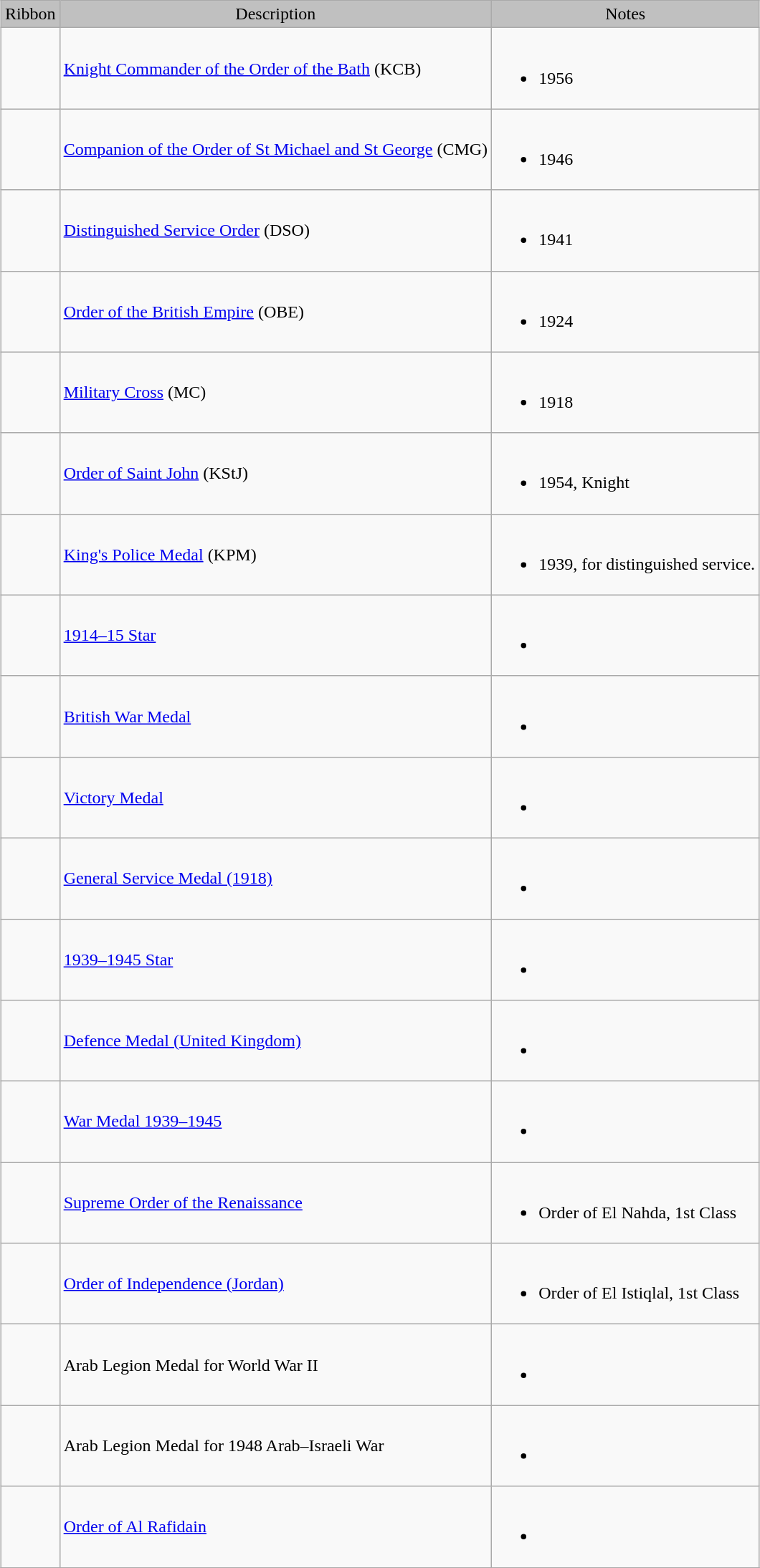<table class="wikitable" style="margin: 1em auto;">
<tr style="background:silver;" align="center">
<td>Ribbon</td>
<td>Description</td>
<td>Notes</td>
</tr>
<tr>
<td></td>
<td><a href='#'>Knight Commander of the Order of the Bath</a> (KCB)</td>
<td><br><ul><li>1956</li></ul></td>
</tr>
<tr>
<td></td>
<td><a href='#'>Companion of the Order of St Michael and St George</a> (CMG)</td>
<td><br><ul><li>1946</li></ul></td>
</tr>
<tr>
<td></td>
<td><a href='#'>Distinguished Service Order</a> (DSO)</td>
<td><br><ul><li>1941</li></ul></td>
</tr>
<tr>
<td></td>
<td><a href='#'>Order of the British Empire</a> (OBE)</td>
<td><br><ul><li>1924</li></ul></td>
</tr>
<tr>
<td></td>
<td><a href='#'>Military Cross</a> (MC)</td>
<td><br><ul><li>1918</li></ul></td>
</tr>
<tr>
<td></td>
<td><a href='#'>Order of Saint John</a> (KStJ)</td>
<td><br><ul><li>1954, Knight</li></ul></td>
</tr>
<tr>
<td></td>
<td><a href='#'>King's Police Medal</a> (KPM)</td>
<td><br><ul><li>1939, for distinguished service.</li></ul></td>
</tr>
<tr>
<td></td>
<td><a href='#'>1914–15 Star</a></td>
<td><br><ul><li></li></ul></td>
</tr>
<tr>
<td></td>
<td><a href='#'>British War Medal</a></td>
<td><br><ul><li></li></ul></td>
</tr>
<tr>
<td></td>
<td><a href='#'>Victory Medal</a></td>
<td><br><ul><li></li></ul></td>
</tr>
<tr>
<td></td>
<td><a href='#'>General Service Medal (1918)</a></td>
<td><br><ul><li></li></ul></td>
</tr>
<tr>
<td></td>
<td><a href='#'>1939–1945 Star</a></td>
<td><br><ul><li></li></ul></td>
</tr>
<tr>
<td></td>
<td><a href='#'>Defence Medal (United Kingdom)</a></td>
<td><br><ul><li></li></ul></td>
</tr>
<tr>
<td></td>
<td><a href='#'>War Medal 1939–1945</a></td>
<td><br><ul><li></li></ul></td>
</tr>
<tr>
<td></td>
<td><a href='#'>Supreme Order of the Renaissance</a></td>
<td><br><ul><li>Order of El Nahda, 1st Class</li></ul></td>
</tr>
<tr>
<td></td>
<td><a href='#'>Order of Independence (Jordan)</a></td>
<td><br><ul><li>Order of El Istiqlal, 1st Class</li></ul></td>
</tr>
<tr>
<td></td>
<td>Arab Legion Medal for World War II</td>
<td><br><ul><li></li></ul></td>
</tr>
<tr>
<td></td>
<td>Arab Legion Medal for 1948 Arab–Israeli War</td>
<td><br><ul><li></li></ul></td>
</tr>
<tr>
<td></td>
<td><a href='#'>Order of Al Rafidain</a></td>
<td><br><ul><li></li></ul></td>
</tr>
<tr>
</tr>
</table>
